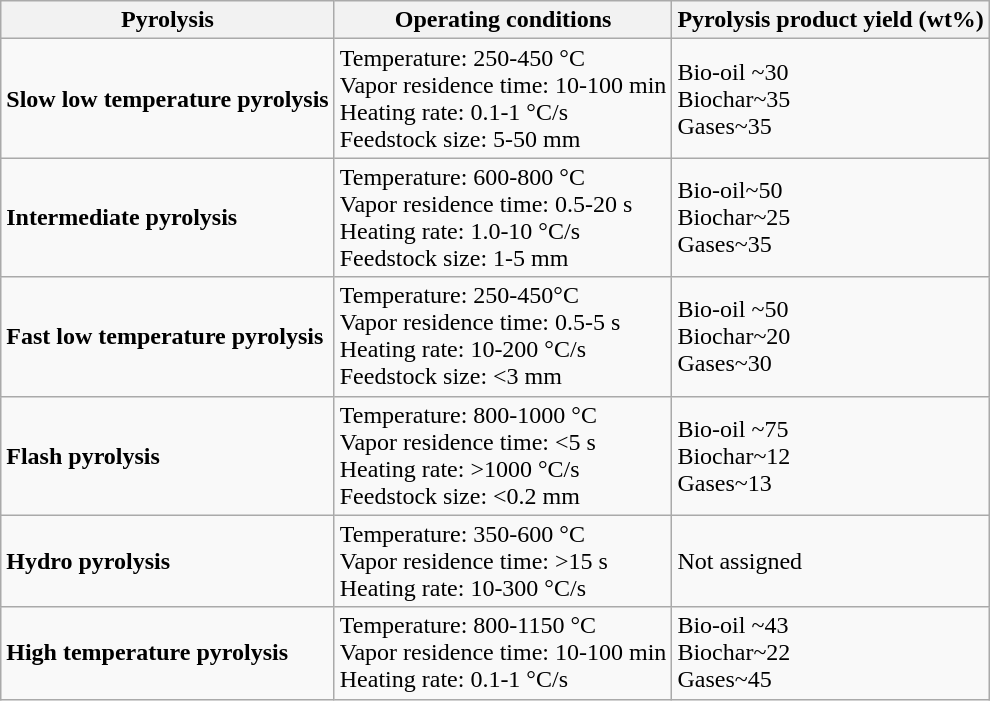<table class="wikitable">
<tr>
<th>Pyrolysis</th>
<th>Operating conditions</th>
<th>Pyrolysis product yield (wt%)</th>
</tr>
<tr>
<td><strong>Slow low temperature pyrolysis</strong></td>
<td>Temperature: 250-450 °C<br>Vapor residence time: 10-100 min<br>Heating rate: 0.1-1 °C/s<br>Feedstock size: 5-50 mm</td>
<td>Bio-oil ~30<br>Biochar~35<br>Gases~35</td>
</tr>
<tr>
<td><strong>Intermediate pyrolysis</strong></td>
<td>Temperature: 600-800 °C<br>Vapor residence time: 0.5-20 s<br>Heating rate: 1.0-10 °C/s<br>Feedstock size: 1-5 mm</td>
<td>Bio-oil~50<br>Biochar~25<br>Gases~35</td>
</tr>
<tr>
<td><strong>Fast low temperature pyrolysis</strong></td>
<td>Temperature: 250-450°C<br>Vapor residence time: 0.5-5 s<br>Heating rate: 10-200 °C/s<br>Feedstock size: <3 mm</td>
<td>Bio-oil ~50<br>Biochar~20<br>Gases~30</td>
</tr>
<tr>
<td><strong>Flash pyrolysis</strong></td>
<td>Temperature: 800-1000 °C<br>Vapor residence time: <5 s<br>Heating rate: >1000 °C/s<br>Feedstock size: <0.2 mm</td>
<td>Bio-oil ~75<br>Biochar~12<br>Gases~13</td>
</tr>
<tr>
<td><strong>Hydro pyrolysis</strong></td>
<td>Temperature: 350-600 °C<br>Vapor residence time: >15 s<br>Heating rate: 10-300 °C/s</td>
<td>Not assigned</td>
</tr>
<tr>
<td><strong>High temperature pyrolysis</strong></td>
<td>Temperature: 800-1150 °C<br>Vapor residence time: 10-100 min<br>Heating rate: 0.1-1 °C/s</td>
<td>Bio-oil ~43<br>Biochar~22<br>Gases~45</td>
</tr>
</table>
